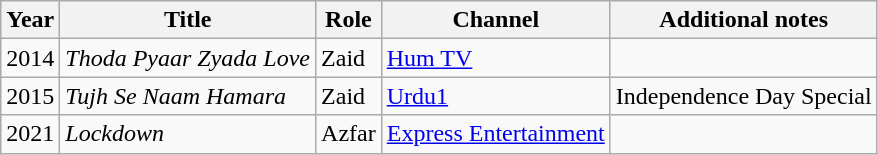<table class="wikitable">
<tr>
<th>Year</th>
<th>Title</th>
<th>Role</th>
<th>Channel</th>
<th>Additional notes</th>
</tr>
<tr>
<td>2014</td>
<td><em>Thoda Pyaar Zyada Love</em></td>
<td>Zaid</td>
<td><a href='#'>Hum TV</a></td>
<td></td>
</tr>
<tr>
<td>2015</td>
<td><em>Tujh Se Naam Hamara</em></td>
<td>Zaid</td>
<td><a href='#'>Urdu1</a></td>
<td>Independence Day Special</td>
</tr>
<tr>
<td>2021</td>
<td><em>Lockdown</em></td>
<td>Azfar</td>
<td><a href='#'>Express Entertainment</a></td>
<td></td>
</tr>
</table>
